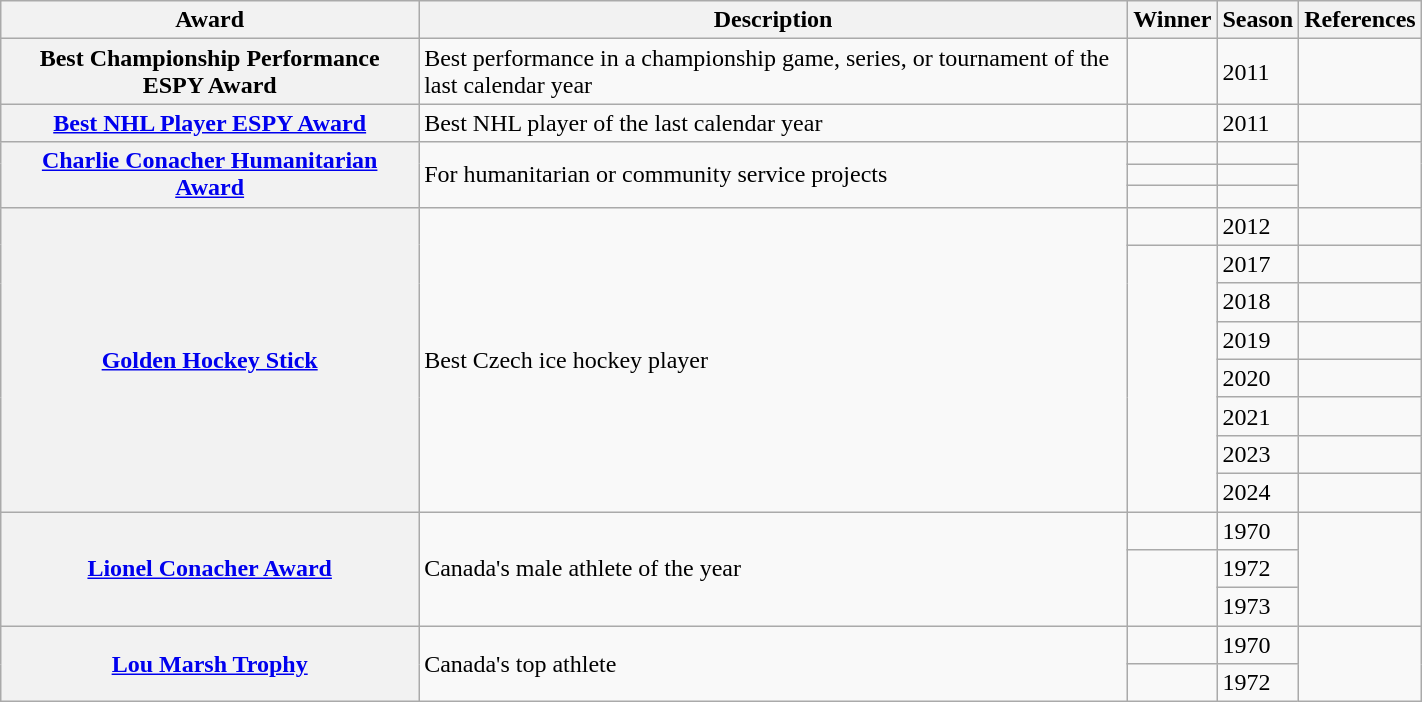<table class="wikitable sortable" width="75%">
<tr>
<th scope="col">Award</th>
<th scope="col" class="unsortable">Description</th>
<th scope="col">Winner</th>
<th scope="col">Season</th>
<th scope="col" class="unsortable">References</th>
</tr>
<tr>
<th scope="row">Best Championship Performance ESPY Award</th>
<td>Best performance in a championship game, series, or tournament of the last calendar year</td>
<td></td>
<td>2011</td>
<td></td>
</tr>
<tr>
<th scope="row"><a href='#'>Best NHL Player ESPY Award</a></th>
<td>Best NHL player of the last calendar year</td>
<td></td>
<td>2011</td>
<td></td>
</tr>
<tr>
<th scope="row" rowspan="3"><a href='#'>Charlie Conacher Humanitarian Award</a></th>
<td rowspan="3">For humanitarian or community service projects</td>
<td></td>
<td></td>
<td rowspan="3"></td>
</tr>
<tr>
<td></td>
<td></td>
</tr>
<tr>
<td></td>
<td></td>
</tr>
<tr>
<th rowspan="8" scope="row"><a href='#'>Golden Hockey Stick</a></th>
<td rowspan="8">Best Czech ice hockey player</td>
<td></td>
<td>2012</td>
<td></td>
</tr>
<tr>
<td rowspan="7"></td>
<td>2017</td>
<td></td>
</tr>
<tr>
<td>2018</td>
<td></td>
</tr>
<tr>
<td>2019</td>
<td></td>
</tr>
<tr>
<td>2020</td>
<td></td>
</tr>
<tr>
<td>2021</td>
<td></td>
</tr>
<tr>
<td>2023</td>
<td></td>
</tr>
<tr>
<td>2024</td>
<td></td>
</tr>
<tr>
<th scope="row" rowspan="3"><a href='#'>Lionel Conacher Award</a></th>
<td rowspan="3">Canada's male athlete of the year</td>
<td></td>
<td>1970</td>
<td rowspan="3"></td>
</tr>
<tr>
<td rowspan="2"></td>
<td>1972</td>
</tr>
<tr>
<td>1973</td>
</tr>
<tr>
<th scope="row" rowspan="2"><a href='#'>Lou Marsh Trophy</a></th>
<td rowspan="2">Canada's top athlete</td>
<td></td>
<td>1970</td>
<td rowspan="2"></td>
</tr>
<tr>
<td></td>
<td>1972</td>
</tr>
</table>
